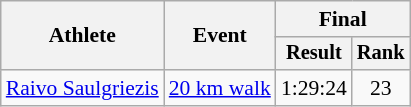<table class="wikitable" style="font-size:90%">
<tr>
<th rowspan="2">Athlete</th>
<th rowspan="2">Event</th>
<th colspan="2">Final</th>
</tr>
<tr style="font-size:95%">
<th>Result</th>
<th>Rank</th>
</tr>
<tr align=center>
<td align=left><a href='#'>Raivo Saulgriezis</a></td>
<td align=left><a href='#'>20 km walk</a></td>
<td>1:29:24</td>
<td>23</td>
</tr>
</table>
